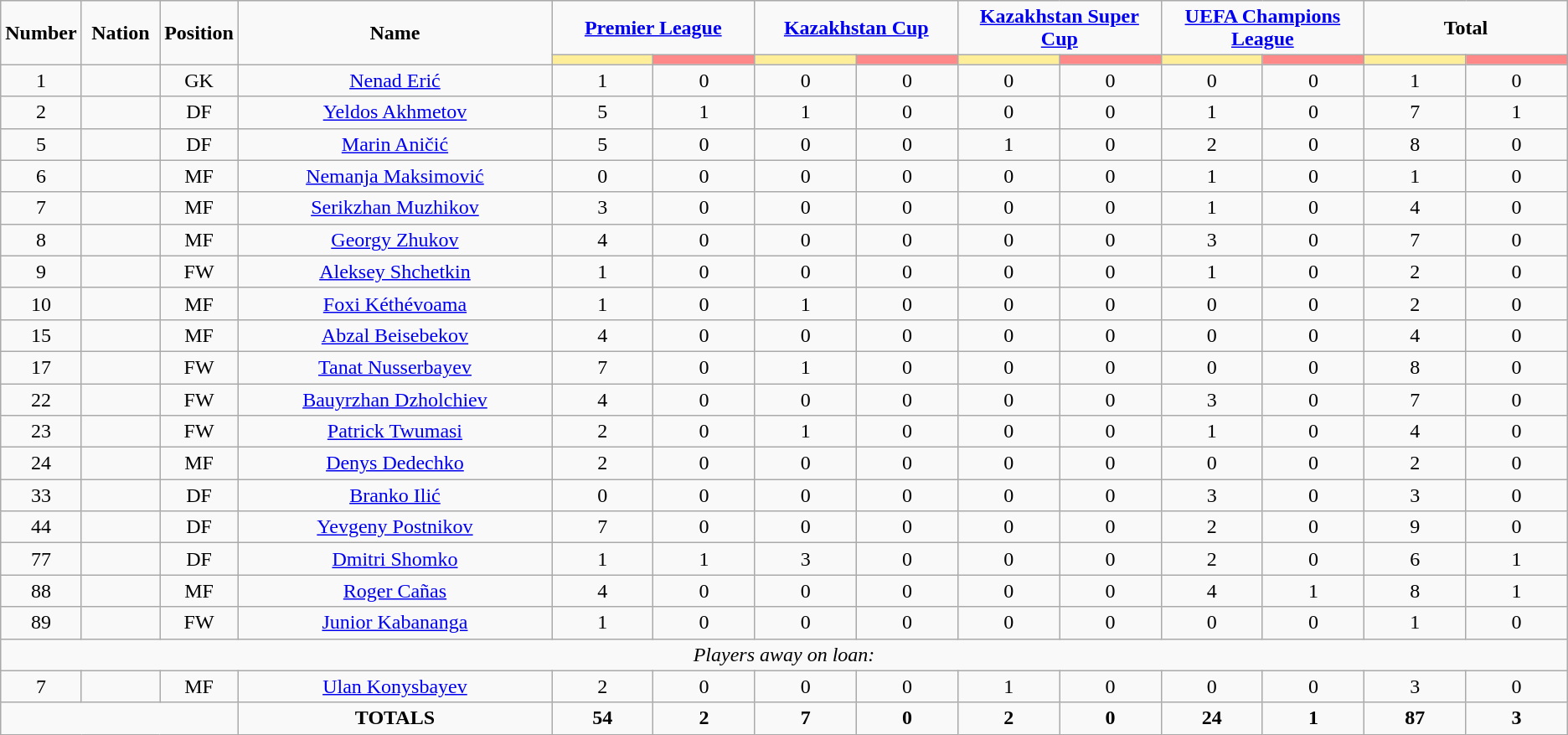<table class="wikitable" style="text-align:center;">
<tr>
<td rowspan="2"  style="width:5%; text-align:center;"><strong>Number</strong></td>
<td rowspan="2"  style="width:5%; text-align:center;"><strong>Nation</strong></td>
<td rowspan="2"  style="width:5%; text-align:center;"><strong>Position</strong></td>
<td rowspan="2"  style="width:20%; text-align:center;"><strong>Name</strong></td>
<td colspan="2" style="text-align:center;"><strong><a href='#'>Premier League</a></strong></td>
<td colspan="2" style="text-align:center;"><strong><a href='#'>Kazakhstan Cup</a></strong></td>
<td colspan="2" style="text-align:center;"><strong><a href='#'>Kazakhstan Super Cup</a></strong></td>
<td colspan="2" style="text-align:center;"><strong><a href='#'>UEFA Champions League</a></strong></td>
<td colspan="2" style="text-align:center;"><strong>Total</strong></td>
</tr>
<tr>
<th style="width:60px; background:#fe9;"></th>
<th style="width:60px; background:#ff8888;"></th>
<th style="width:60px; background:#fe9;"></th>
<th style="width:60px; background:#ff8888;"></th>
<th style="width:60px; background:#fe9;"></th>
<th style="width:60px; background:#ff8888;"></th>
<th style="width:60px; background:#fe9;"></th>
<th style="width:60px; background:#ff8888;"></th>
<th style="width:60px; background:#fe9;"></th>
<th style="width:60px; background:#ff8888;"></th>
</tr>
<tr>
<td>1</td>
<td></td>
<td>GK</td>
<td><a href='#'>Nenad Erić</a></td>
<td>1</td>
<td>0</td>
<td>0</td>
<td>0</td>
<td>0</td>
<td>0</td>
<td>0</td>
<td>0</td>
<td>1</td>
<td>0</td>
</tr>
<tr>
<td>2</td>
<td></td>
<td>DF</td>
<td><a href='#'>Yeldos Akhmetov</a></td>
<td>5</td>
<td>1</td>
<td>1</td>
<td>0</td>
<td>0</td>
<td>0</td>
<td>1</td>
<td>0</td>
<td>7</td>
<td>1</td>
</tr>
<tr>
<td>5</td>
<td></td>
<td>DF</td>
<td><a href='#'>Marin Aničić</a></td>
<td>5</td>
<td>0</td>
<td>0</td>
<td>0</td>
<td>1</td>
<td>0</td>
<td>2</td>
<td>0</td>
<td>8</td>
<td>0</td>
</tr>
<tr>
<td>6</td>
<td></td>
<td>MF</td>
<td><a href='#'>Nemanja Maksimović</a></td>
<td>0</td>
<td>0</td>
<td>0</td>
<td>0</td>
<td>0</td>
<td>0</td>
<td>1</td>
<td>0</td>
<td>1</td>
<td>0</td>
</tr>
<tr>
<td>7</td>
<td></td>
<td>MF</td>
<td><a href='#'>Serikzhan Muzhikov</a></td>
<td>3</td>
<td>0</td>
<td>0</td>
<td>0</td>
<td>0</td>
<td>0</td>
<td>1</td>
<td>0</td>
<td>4</td>
<td>0</td>
</tr>
<tr>
<td>8</td>
<td></td>
<td>MF</td>
<td><a href='#'>Georgy Zhukov</a></td>
<td>4</td>
<td>0</td>
<td>0</td>
<td>0</td>
<td>0</td>
<td>0</td>
<td>3</td>
<td>0</td>
<td>7</td>
<td>0</td>
</tr>
<tr>
<td>9</td>
<td></td>
<td>FW</td>
<td><a href='#'>Aleksey Shchetkin</a></td>
<td>1</td>
<td>0</td>
<td>0</td>
<td>0</td>
<td>0</td>
<td>0</td>
<td>1</td>
<td>0</td>
<td>2</td>
<td>0</td>
</tr>
<tr>
<td>10</td>
<td></td>
<td>MF</td>
<td><a href='#'>Foxi Kéthévoama</a></td>
<td>1</td>
<td>0</td>
<td>1</td>
<td>0</td>
<td>0</td>
<td>0</td>
<td>0</td>
<td>0</td>
<td>2</td>
<td>0</td>
</tr>
<tr>
<td>15</td>
<td></td>
<td>MF</td>
<td><a href='#'>Abzal Beisebekov</a></td>
<td>4</td>
<td>0</td>
<td>0</td>
<td>0</td>
<td>0</td>
<td>0</td>
<td>0</td>
<td>0</td>
<td>4</td>
<td>0</td>
</tr>
<tr>
<td>17</td>
<td></td>
<td>FW</td>
<td><a href='#'>Tanat Nusserbayev</a></td>
<td>7</td>
<td>0</td>
<td>1</td>
<td>0</td>
<td>0</td>
<td>0</td>
<td>0</td>
<td>0</td>
<td>8</td>
<td>0</td>
</tr>
<tr>
<td>22</td>
<td></td>
<td>FW</td>
<td><a href='#'>Bauyrzhan Dzholchiev</a></td>
<td>4</td>
<td>0</td>
<td>0</td>
<td>0</td>
<td>0</td>
<td>0</td>
<td>3</td>
<td>0</td>
<td>7</td>
<td>0</td>
</tr>
<tr>
<td>23</td>
<td></td>
<td>FW</td>
<td><a href='#'>Patrick Twumasi</a></td>
<td>2</td>
<td>0</td>
<td>1</td>
<td>0</td>
<td>0</td>
<td>0</td>
<td>1</td>
<td>0</td>
<td>4</td>
<td>0</td>
</tr>
<tr>
<td>24</td>
<td></td>
<td>MF</td>
<td><a href='#'>Denys Dedechko</a></td>
<td>2</td>
<td>0</td>
<td>0</td>
<td>0</td>
<td>0</td>
<td>0</td>
<td>0</td>
<td>0</td>
<td>2</td>
<td>0</td>
</tr>
<tr>
<td>33</td>
<td></td>
<td>DF</td>
<td><a href='#'>Branko Ilić</a></td>
<td>0</td>
<td>0</td>
<td>0</td>
<td>0</td>
<td>0</td>
<td>0</td>
<td>3</td>
<td>0</td>
<td>3</td>
<td>0</td>
</tr>
<tr>
<td>44</td>
<td></td>
<td>DF</td>
<td><a href='#'>Yevgeny Postnikov</a></td>
<td>7</td>
<td>0</td>
<td>0</td>
<td>0</td>
<td>0</td>
<td>0</td>
<td>2</td>
<td>0</td>
<td>9</td>
<td>0</td>
</tr>
<tr>
<td>77</td>
<td></td>
<td>DF</td>
<td><a href='#'>Dmitri Shomko</a></td>
<td>1</td>
<td>1</td>
<td>3</td>
<td>0</td>
<td>0</td>
<td>0</td>
<td>2</td>
<td>0</td>
<td>6</td>
<td>1</td>
</tr>
<tr>
<td>88</td>
<td></td>
<td>MF</td>
<td><a href='#'>Roger Cañas</a></td>
<td>4</td>
<td>0</td>
<td>0</td>
<td>0</td>
<td>0</td>
<td>0</td>
<td>4</td>
<td>1</td>
<td>8</td>
<td>1</td>
</tr>
<tr>
<td>89</td>
<td></td>
<td>FW</td>
<td><a href='#'>Junior Kabananga</a></td>
<td>1</td>
<td>0</td>
<td>0</td>
<td>0</td>
<td>0</td>
<td>0</td>
<td>0</td>
<td>0</td>
<td>1</td>
<td>0</td>
</tr>
<tr>
<td colspan="14"><em>Players away on loan:</em></td>
</tr>
<tr>
<td>7</td>
<td></td>
<td>MF</td>
<td><a href='#'>Ulan Konysbayev</a></td>
<td>2</td>
<td>0</td>
<td>0</td>
<td>0</td>
<td>1</td>
<td>0</td>
<td>0</td>
<td>0</td>
<td>3</td>
<td>0</td>
</tr>
<tr>
<td colspan="3"></td>
<td><strong>TOTALS</strong></td>
<td><strong>54</strong></td>
<td><strong>2</strong></td>
<td><strong>7</strong></td>
<td><strong>0</strong></td>
<td><strong>2</strong></td>
<td><strong>0</strong></td>
<td><strong>24</strong></td>
<td><strong>1</strong></td>
<td><strong>87</strong></td>
<td><strong>3</strong></td>
</tr>
</table>
